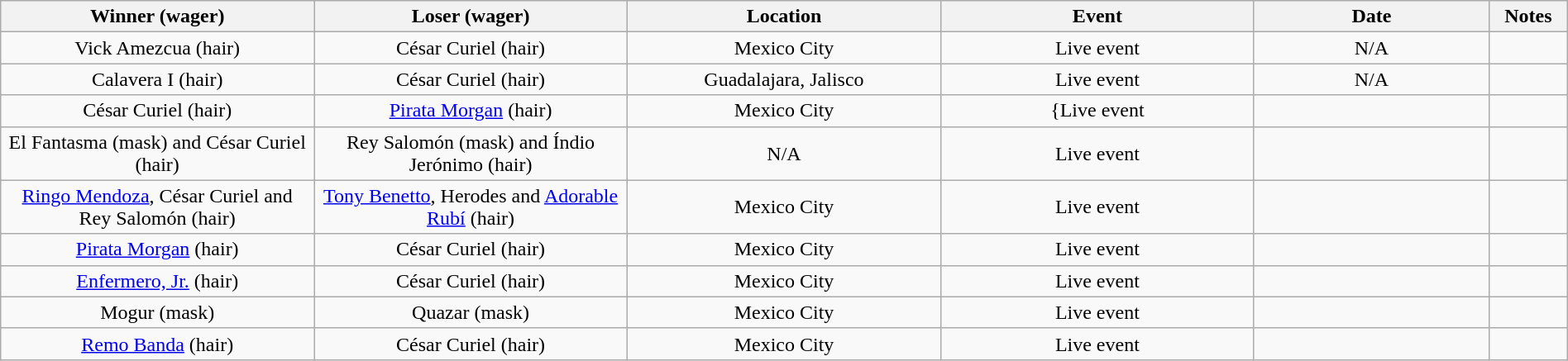<table class="wikitable sortable" width=100%  style="text-align: center">
<tr>
<th width=20% scope="col">Winner (wager)</th>
<th width=20% scope="col">Loser (wager)</th>
<th width=20% scope="col">Location</th>
<th width=20% scope="col">Event</th>
<th width=15% scope="col">Date</th>
<th class="unsortable" width=5% scope="col">Notes</th>
</tr>
<tr>
<td>Vick Amezcua (hair)</td>
<td>César Curiel (hair)</td>
<td>Mexico City</td>
<td>Live event</td>
<td>N/A</td>
<td> </td>
</tr>
<tr>
<td>Calavera I (hair)</td>
<td>César Curiel (hair)</td>
<td>Guadalajara, Jalisco</td>
<td>Live event</td>
<td>N/A</td>
<td> </td>
</tr>
<tr>
<td>César Curiel (hair)</td>
<td><a href='#'>Pirata Morgan</a> (hair)</td>
<td>Mexico City</td>
<td>{Live event</td>
<td></td>
<td> </td>
</tr>
<tr>
<td>El Fantasma (mask) and César Curiel (hair)</td>
<td>Rey Salomón (mask) and Índio Jerónimo (hair)</td>
<td>N/A</td>
<td>Live event</td>
<td></td>
<td></td>
</tr>
<tr>
<td><a href='#'>Ringo Mendoza</a>, César Curiel and Rey Salomón (hair)</td>
<td><a href='#'>Tony Benetto</a>, Herodes and <a href='#'>Adorable Rubí</a> (hair)</td>
<td>Mexico City</td>
<td>Live event</td>
<td></td>
<td></td>
</tr>
<tr>
<td><a href='#'>Pirata Morgan</a> (hair)</td>
<td>César Curiel (hair)</td>
<td>Mexico City</td>
<td>Live event</td>
<td></td>
<td> </td>
</tr>
<tr>
<td><a href='#'>Enfermero, Jr.</a> (hair)</td>
<td>César Curiel (hair)</td>
<td>Mexico City</td>
<td>Live event</td>
<td></td>
<td></td>
</tr>
<tr>
<td>Mogur (mask)</td>
<td>Quazar (mask)</td>
<td>Mexico City</td>
<td>Live event</td>
<td></td>
<td></td>
</tr>
<tr>
<td><a href='#'>Remo Banda</a> (hair)</td>
<td>César Curiel (hair)</td>
<td>Mexico City</td>
<td>Live event</td>
<td></td>
<td></td>
</tr>
</table>
